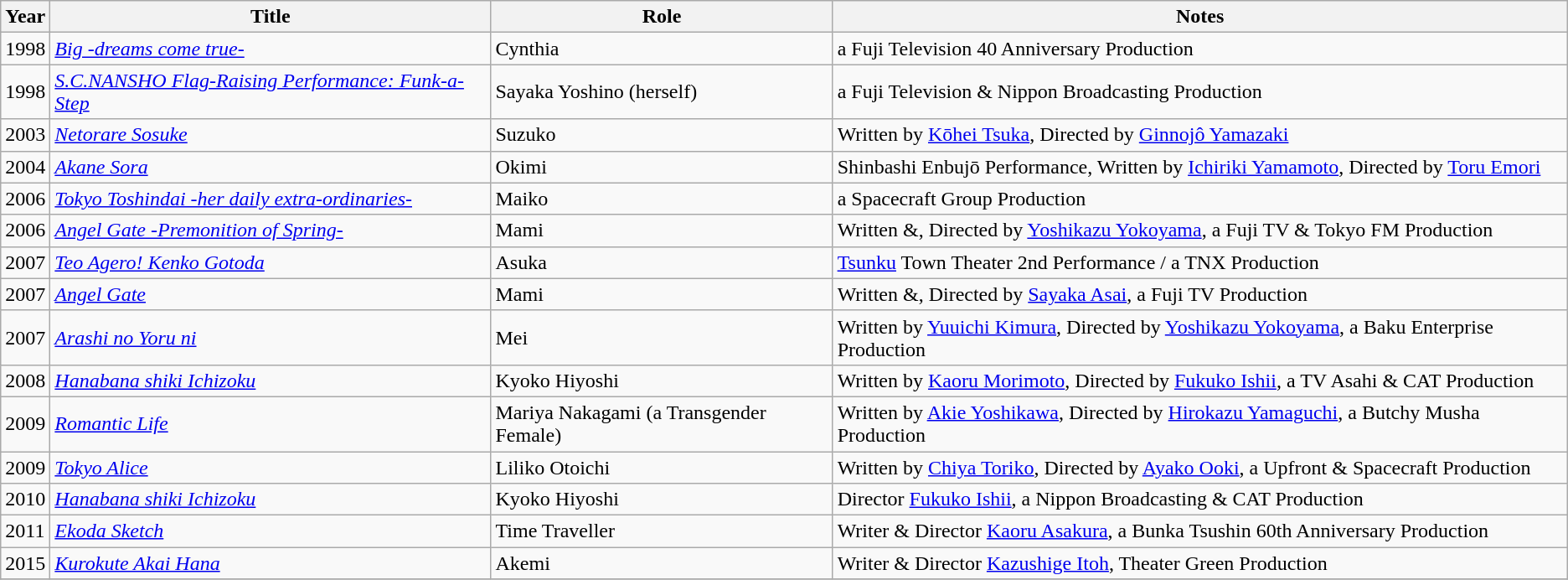<table class="wikitable sortable">
<tr>
<th>Year</th>
<th>Title</th>
<th>Role</th>
<th>Notes</th>
</tr>
<tr>
<td>1998</td>
<td><em><a href='#'>Big -dreams come true-</a></em></td>
<td>Cynthia</td>
<td>a Fuji Television 40 Anniversary Production</td>
</tr>
<tr>
<td>1998</td>
<td><em><a href='#'>S.C.NANSHO Flag-Raising Performance: Funk-a-Step</a></em></td>
<td>Sayaka Yoshino (herself)</td>
<td>a Fuji Television & Nippon Broadcasting Production</td>
</tr>
<tr>
<td>2003</td>
<td><em><a href='#'>Netorare Sosuke</a></em></td>
<td>Suzuko</td>
<td>Written by <a href='#'>Kōhei Tsuka</a>, Directed by <a href='#'>Ginnojô Yamazaki</a></td>
</tr>
<tr>
<td>2004</td>
<td><em><a href='#'>Akane Sora</a></em></td>
<td>Okimi</td>
<td>Shinbashi Enbujō Performance, Written by <a href='#'>Ichiriki Yamamoto</a>, Directed by <a href='#'>Toru Emori</a></td>
</tr>
<tr>
<td>2006</td>
<td><em><a href='#'>Tokyo Toshindai -her daily extra-ordinaries- </a></em></td>
<td>Maiko</td>
<td>a Spacecraft Group Production</td>
</tr>
<tr>
<td>2006</td>
<td><em><a href='#'>Angel Gate -Premonition of Spring-</a></em></td>
<td>Mami</td>
<td>Written &, Directed by <a href='#'>Yoshikazu Yokoyama</a>, a Fuji TV & Tokyo FM Production</td>
</tr>
<tr>
<td>2007</td>
<td><em><a href='#'>Teo Agero! Kenko Gotoda</a></em></td>
<td>Asuka</td>
<td><a href='#'>Tsunku</a> Town Theater 2nd Performance / a TNX Production</td>
</tr>
<tr>
<td>2007</td>
<td><em><a href='#'>Angel Gate</a></em></td>
<td>Mami</td>
<td>Written &, Directed by <a href='#'>Sayaka Asai</a>, a Fuji TV Production</td>
</tr>
<tr>
<td>2007</td>
<td><em><a href='#'>Arashi no Yoru ni</a></em></td>
<td>Mei</td>
<td>Written by <a href='#'>Yuuichi Kimura</a>, Directed by <a href='#'>Yoshikazu Yokoyama</a>, a Baku Enterprise Production</td>
</tr>
<tr>
<td>2008</td>
<td><em><a href='#'>Hanabana shiki Ichizoku</a></em></td>
<td>Kyoko Hiyoshi</td>
<td>Written by <a href='#'>Kaoru Morimoto</a>, Directed by <a href='#'>Fukuko Ishii</a>, a TV Asahi & CAT Production</td>
</tr>
<tr>
<td>2009</td>
<td><em><a href='#'>Romantic Life</a></em></td>
<td>Mariya Nakagami (a Transgender Female)</td>
<td>Written by <a href='#'>Akie Yoshikawa</a>,  Directed by <a href='#'>Hirokazu Yamaguchi</a>, a Butchy Musha Production</td>
</tr>
<tr>
<td>2009</td>
<td><em><a href='#'>Tokyo Alice</a></em></td>
<td>Liliko Otoichi</td>
<td>Written by <a href='#'>Chiya Toriko</a>, Directed by <a href='#'>Ayako Ooki</a>, a Upfront & Spacecraft Production</td>
</tr>
<tr>
<td>2010</td>
<td><em><a href='#'>Hanabana shiki Ichizoku</a></em></td>
<td>Kyoko Hiyoshi</td>
<td>Director <a href='#'>Fukuko Ishii</a>, a Nippon Broadcasting & CAT Production</td>
</tr>
<tr>
<td>2011</td>
<td><em><a href='#'>Ekoda Sketch</a></em></td>
<td>Time Traveller</td>
<td>Writer & Director <a href='#'>Kaoru Asakura</a>, a Bunka Tsushin 60th Anniversary Production</td>
</tr>
<tr>
<td>2015</td>
<td><em><a href='#'>Kurokute Akai Hana</a></em></td>
<td>Akemi</td>
<td>Writer & Director <a href='#'>Kazushige Itoh</a>, Theater Green Production</td>
</tr>
<tr>
</tr>
</table>
